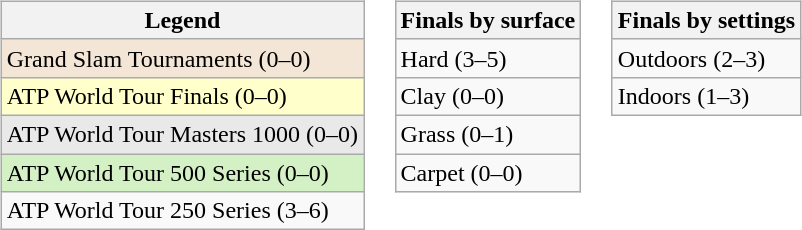<table>
<tr valign=top>
<td><br><table class=wikitable>
<tr>
<th>Legend</th>
</tr>
<tr style="background:#f3e6d7;">
<td>Grand Slam Tournaments (0–0)</td>
</tr>
<tr style="background:#ffc;">
<td>ATP World Tour Finals (0–0)</td>
</tr>
<tr style="background:#e9e9e9;">
<td>ATP World Tour Masters 1000 (0–0)</td>
</tr>
<tr style="background:#d4f1c5;">
<td>ATP World Tour 500 Series (0–0)</td>
</tr>
<tr>
<td>ATP World Tour 250 Series (3–6)</td>
</tr>
</table>
</td>
<td><br><table class=wikitable>
<tr>
<th>Finals by surface</th>
</tr>
<tr>
<td>Hard (3–5)</td>
</tr>
<tr>
<td>Clay (0–0)</td>
</tr>
<tr>
<td>Grass (0–1)</td>
</tr>
<tr>
<td>Carpet (0–0)</td>
</tr>
</table>
</td>
<td><br><table class=wikitable>
<tr>
<th>Finals by settings</th>
</tr>
<tr>
<td>Outdoors (2–3)</td>
</tr>
<tr>
<td>Indoors (1–3)</td>
</tr>
</table>
</td>
</tr>
</table>
